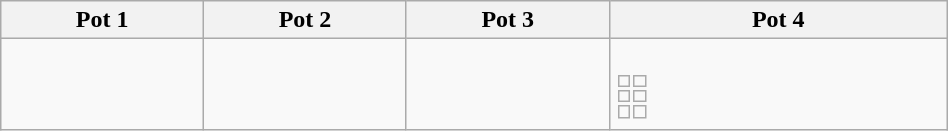<table class=wikitable width=50%>
<tr>
<th width=15%>Pot 1</th>
<th width=15%>Pot 2</th>
<th width=15%>Pot 3</th>
<th width=25%>Pot 4</th>
</tr>
<tr>
<td><br><br></td>
<td><br><br></td>
<td><br><br></td>
<td><br><table>
<tr>
<td></td>
<td></td>
</tr>
<tr>
<td></td>
<td></td>
</tr>
<tr>
<td></td>
<td></td>
</tr>
<tr>
</tr>
</table>
</td>
</tr>
</table>
